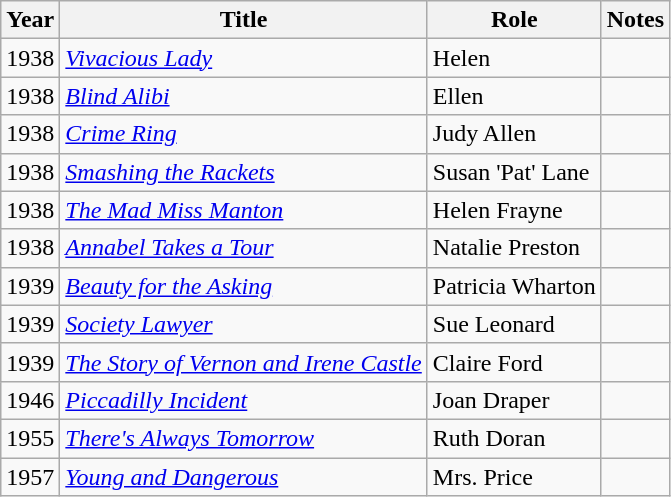<table class="wikitable">
<tr>
<th>Year</th>
<th>Title</th>
<th>Role</th>
<th>Notes</th>
</tr>
<tr>
<td>1938</td>
<td><em><a href='#'>Vivacious Lady</a></em></td>
<td>Helen</td>
<td></td>
</tr>
<tr>
<td>1938</td>
<td><em><a href='#'>Blind Alibi</a></em></td>
<td>Ellen</td>
<td></td>
</tr>
<tr>
<td>1938</td>
<td><em><a href='#'>Crime Ring</a></em></td>
<td>Judy Allen</td>
<td></td>
</tr>
<tr>
<td>1938</td>
<td><em><a href='#'>Smashing the Rackets</a></em></td>
<td>Susan 'Pat' Lane</td>
<td></td>
</tr>
<tr>
<td>1938</td>
<td><em><a href='#'>The Mad Miss Manton</a></em></td>
<td>Helen Frayne</td>
<td></td>
</tr>
<tr>
<td>1938</td>
<td><em><a href='#'>Annabel Takes a Tour</a></em></td>
<td>Natalie Preston</td>
<td></td>
</tr>
<tr>
<td>1939</td>
<td><em><a href='#'>Beauty for the Asking</a></em></td>
<td>Patricia Wharton</td>
<td></td>
</tr>
<tr>
<td>1939</td>
<td><em><a href='#'>Society Lawyer</a></em></td>
<td>Sue Leonard</td>
<td></td>
</tr>
<tr>
<td>1939</td>
<td><em><a href='#'>The Story of Vernon and Irene Castle</a></em></td>
<td>Claire Ford</td>
<td></td>
</tr>
<tr>
<td>1946</td>
<td><em><a href='#'>Piccadilly Incident</a></em></td>
<td>Joan Draper</td>
<td></td>
</tr>
<tr>
<td>1955</td>
<td><em><a href='#'>There's Always Tomorrow</a></em></td>
<td>Ruth Doran</td>
<td></td>
</tr>
<tr>
<td>1957</td>
<td><em><a href='#'>Young and Dangerous</a></em></td>
<td>Mrs. Price</td>
<td></td>
</tr>
</table>
